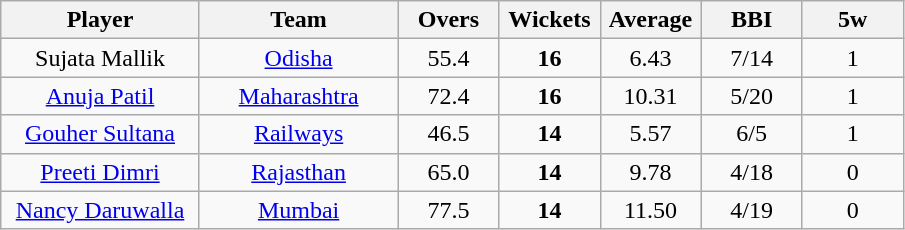<table class="wikitable" style="text-align:center">
<tr>
<th width=125>Player</th>
<th width=125>Team</th>
<th width=60>Overs</th>
<th width=60>Wickets</th>
<th width=60>Average</th>
<th width=60>BBI</th>
<th width=60>5w</th>
</tr>
<tr>
<td>Sujata Mallik</td>
<td><a href='#'>Odisha</a></td>
<td>55.4</td>
<td><strong>16</strong></td>
<td>6.43</td>
<td>7/14</td>
<td>1</td>
</tr>
<tr>
<td><a href='#'>Anuja Patil</a></td>
<td><a href='#'>Maharashtra</a></td>
<td>72.4</td>
<td><strong>16</strong></td>
<td>10.31</td>
<td>5/20</td>
<td>1</td>
</tr>
<tr>
<td><a href='#'>Gouher Sultana</a></td>
<td><a href='#'>Railways</a></td>
<td>46.5</td>
<td><strong>14</strong></td>
<td>5.57</td>
<td>6/5</td>
<td>1</td>
</tr>
<tr>
<td><a href='#'>Preeti Dimri</a></td>
<td><a href='#'>Rajasthan</a></td>
<td>65.0</td>
<td><strong>14</strong></td>
<td>9.78</td>
<td>4/18</td>
<td>0</td>
</tr>
<tr>
<td><a href='#'>Nancy Daruwalla</a></td>
<td><a href='#'>Mumbai</a></td>
<td>77.5</td>
<td><strong>14</strong></td>
<td>11.50</td>
<td>4/19</td>
<td>0</td>
</tr>
</table>
